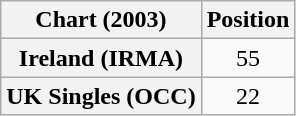<table class="wikitable plainrowheaders" style="text-align:center">
<tr>
<th scope="col">Chart (2003)</th>
<th scope="col">Position</th>
</tr>
<tr>
<th scope="row">Ireland (IRMA)</th>
<td>55</td>
</tr>
<tr>
<th scope="row">UK Singles (OCC)</th>
<td>22</td>
</tr>
</table>
